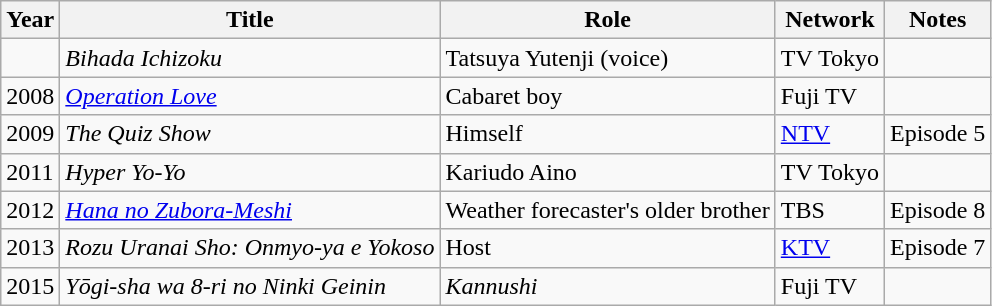<table class="wikitable">
<tr>
<th>Year</th>
<th>Title</th>
<th>Role</th>
<th>Network</th>
<th>Notes</th>
</tr>
<tr>
<td></td>
<td><em>Bihada Ichizoku</em></td>
<td>Tatsuya Yutenji (voice)</td>
<td>TV Tokyo</td>
<td></td>
</tr>
<tr>
<td>2008</td>
<td><em><a href='#'>Operation Love</a></em></td>
<td>Cabaret boy</td>
<td>Fuji TV</td>
<td></td>
</tr>
<tr>
<td>2009</td>
<td><em>The Quiz Show</em></td>
<td>Himself</td>
<td><a href='#'>NTV</a></td>
<td>Episode 5</td>
</tr>
<tr>
<td>2011</td>
<td><em>Hyper Yo-Yo</em></td>
<td>Kariudo Aino</td>
<td>TV Tokyo</td>
<td></td>
</tr>
<tr>
<td>2012</td>
<td><em><a href='#'>Hana no Zubora-Meshi</a></em></td>
<td>Weather forecaster's older brother</td>
<td>TBS</td>
<td>Episode 8</td>
</tr>
<tr>
<td>2013</td>
<td><em>Rozu Uranai Sho: Onmyo-ya e Yokoso</em></td>
<td>Host</td>
<td><a href='#'>KTV</a></td>
<td>Episode 7</td>
</tr>
<tr>
<td>2015</td>
<td><em>Yōgi-sha wa 8-ri no Ninki Geinin</em></td>
<td><em>Kannushi</em></td>
<td>Fuji TV</td>
<td></td>
</tr>
</table>
